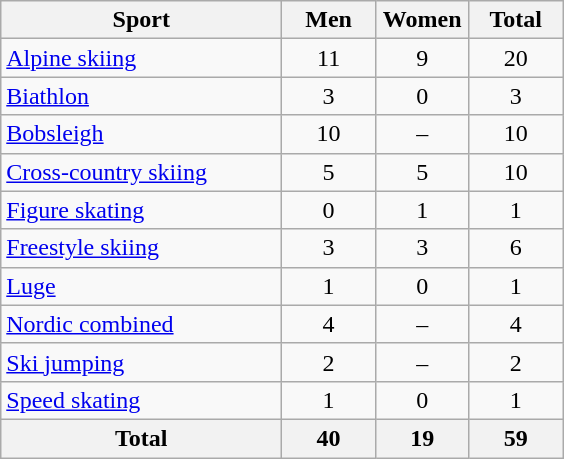<table class="wikitable sortable" style="text-align:center;">
<tr>
<th width=180>Sport</th>
<th width=55>Men</th>
<th width=55>Women</th>
<th width=55>Total</th>
</tr>
<tr>
<td align=left><a href='#'>Alpine skiing</a></td>
<td>11</td>
<td>9</td>
<td>20</td>
</tr>
<tr>
<td align=left><a href='#'>Biathlon</a></td>
<td>3</td>
<td>0</td>
<td>3</td>
</tr>
<tr>
<td align=left><a href='#'>Bobsleigh</a></td>
<td>10</td>
<td>–</td>
<td>10</td>
</tr>
<tr>
<td align=left><a href='#'>Cross-country skiing</a></td>
<td>5</td>
<td>5</td>
<td>10</td>
</tr>
<tr>
<td align=left><a href='#'>Figure skating</a></td>
<td>0</td>
<td>1</td>
<td>1</td>
</tr>
<tr>
<td align=left><a href='#'>Freestyle skiing</a></td>
<td>3</td>
<td>3</td>
<td>6</td>
</tr>
<tr>
<td align=left><a href='#'>Luge</a></td>
<td>1</td>
<td>0</td>
<td>1</td>
</tr>
<tr>
<td align=left><a href='#'>Nordic combined</a></td>
<td>4</td>
<td>–</td>
<td>4</td>
</tr>
<tr>
<td align=left><a href='#'>Ski jumping</a></td>
<td>2</td>
<td>–</td>
<td>2</td>
</tr>
<tr>
<td align=left><a href='#'>Speed skating</a></td>
<td>1</td>
<td>0</td>
<td>1</td>
</tr>
<tr>
<th>Total</th>
<th>40</th>
<th>19</th>
<th>59</th>
</tr>
</table>
